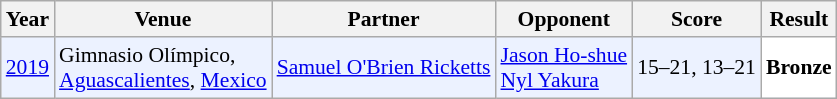<table class="sortable wikitable" style="font-size: 90%;">
<tr>
<th>Year</th>
<th>Venue</th>
<th>Partner</th>
<th>Opponent</th>
<th>Score</th>
<th>Result</th>
</tr>
<tr style="background:#ECF2FF">
<td align="center"><a href='#'>2019</a></td>
<td align="left">Gimnasio Olímpico,<br><a href='#'>Aguascalientes</a>, <a href='#'>Mexico</a></td>
<td align="left"> <a href='#'>Samuel O'Brien Ricketts</a></td>
<td align="left"> <a href='#'>Jason Ho-shue</a> <br>  <a href='#'>Nyl Yakura</a></td>
<td align="left">15–21, 13–21</td>
<td style="text-align:left; background:white"> <strong>Bronze</strong></td>
</tr>
</table>
